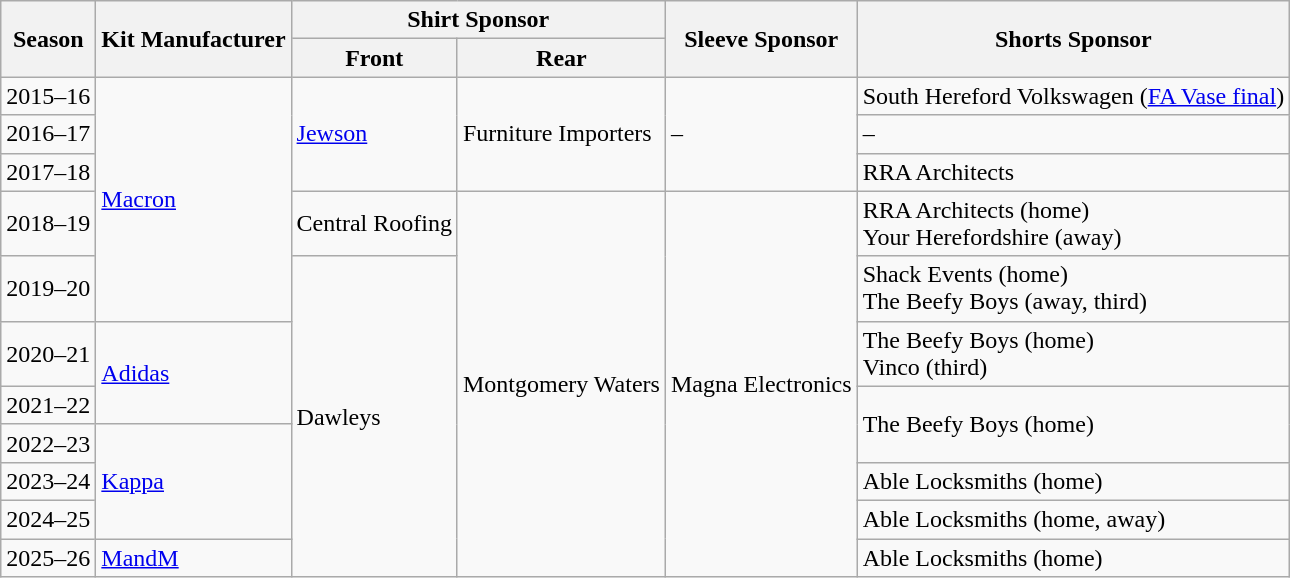<table class="wikitable defaultleft col1center">
<tr>
<th rowspan=2>Season</th>
<th rowspan=2>Kit Manufacturer</th>
<th colspan=2>Shirt Sponsor</th>
<th rowspan=2>Sleeve Sponsor</th>
<th rowspan=2>Shorts Sponsor</th>
</tr>
<tr>
<th>Front</th>
<th>Rear</th>
</tr>
<tr>
<td>2015–16</td>
<td rowspan="5"><a href='#'>Macron</a></td>
<td rowspan="3"><a href='#'>Jewson</a></td>
<td rowspan="3">Furniture Importers</td>
<td rowspan="3">–</td>
<td>South Hereford Volkswagen (<a href='#'>FA Vase final</a>)</td>
</tr>
<tr>
<td>2016–17</td>
<td>–</td>
</tr>
<tr>
<td>2017–18</td>
<td>RRA Architects</td>
</tr>
<tr>
<td>2018–19</td>
<td>Central Roofing</td>
<td rowspan="8">Montgomery Waters</td>
<td rowspan="8">Magna Electronics</td>
<td>RRA Architects (home)<br>Your Herefordshire (away)</td>
</tr>
<tr>
<td>2019–20</td>
<td rowspan="7">Dawleys</td>
<td>Shack Events (home)<br>The Beefy Boys (away, third)</td>
</tr>
<tr>
<td>2020–21</td>
<td rowspan="2"><a href='#'>Adidas</a></td>
<td>The Beefy Boys (home)<br>Vinco (third)</td>
</tr>
<tr>
<td>2021–22</td>
<td rowspan="2">The Beefy Boys (home)</td>
</tr>
<tr>
<td>2022–23</td>
<td rowspan="3"><a href='#'>Kappa</a></td>
</tr>
<tr>
<td>2023–24</td>
<td>Able Locksmiths (home)</td>
</tr>
<tr>
<td>2024–25</td>
<td>Able Locksmiths (home, away)</td>
</tr>
<tr>
<td>2025–26</td>
<td><a href='#'>MandM</a></td>
<td>Able Locksmiths (home)</td>
</tr>
</table>
